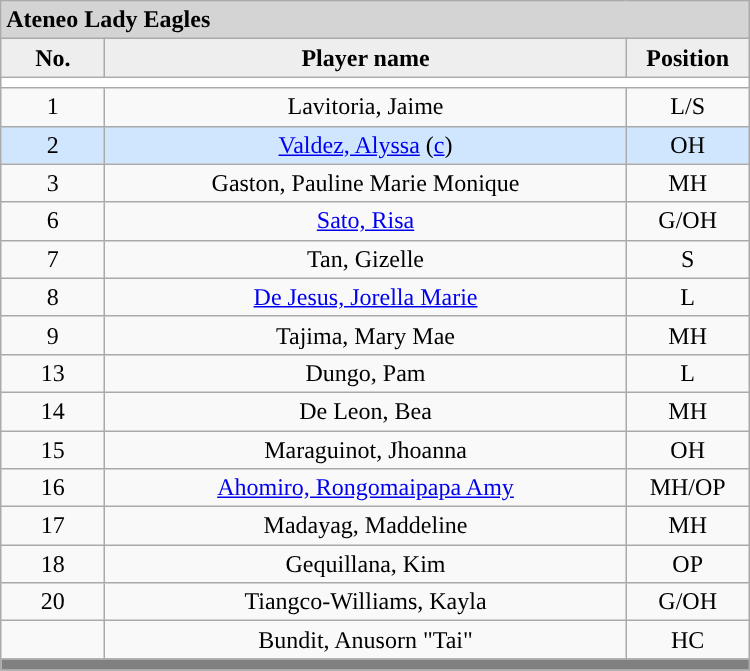<table class='wikitable mw-collapsible mw-collapsed' style='text-align: center; width: 500px; border: none;'>
<tr>
<th style="background:#D4D4D4; text-align:left;" colspan=3> Ateneo Lady Eagles</th>
</tr>
<tr style="background:#EEEEEE; font-weight:bold;">
<td width=10%>No.</td>
<td width=50%>Player name</td>
<td width=10%>Position</td>
</tr>
<tr style="background:#FFFFFF;">
<td colspan=3 align=center></td>
</tr>
<tr>
<td align=center>1</td>
<td>Lavitoria, Jaime</td>
<td align=center>L/S</td>
</tr>
<tr style="background: #D0E6FF;">
<td align=center>2</td>
<td><a href='#'>Valdez, Alyssa</a> (<a href='#'>c</a>)</td>
<td align=center>OH</td>
</tr>
<tr>
<td align=center>3</td>
<td>Gaston, Pauline Marie Monique</td>
<td align=center>MH</td>
</tr>
<tr>
<td align=center>6</td>
<td><a href='#'>Sato, Risa</a></td>
<td align=center>G/OH</td>
</tr>
<tr>
<td align=center>7</td>
<td>Tan, Gizelle</td>
<td align=center>S</td>
</tr>
<tr>
<td align=center>8</td>
<td><a href='#'>De Jesus, Jorella Marie</a></td>
<td align=center>L</td>
</tr>
<tr>
<td align=center>9</td>
<td>Tajima, Mary Mae</td>
<td align=center>MH</td>
</tr>
<tr>
<td align=center>13</td>
<td>Dungo, Pam</td>
<td align=center>L</td>
</tr>
<tr>
<td align=center>14</td>
<td>De Leon, Bea</td>
<td align=center>MH</td>
</tr>
<tr>
<td align=center>15</td>
<td>Maraguinot, Jhoanna</td>
<td align=center>OH</td>
</tr>
<tr>
<td align=center>16</td>
<td><a href='#'>Ahomiro, Rongomaipapa Amy</a></td>
<td align=center>MH/OP</td>
</tr>
<tr>
<td align=center>17</td>
<td>Madayag, Maddeline</td>
<td align=center>MH</td>
</tr>
<tr>
<td align=center>18</td>
<td>Gequillana, Kim</td>
<td align=center>OP</td>
</tr>
<tr>
<td align=center>20</td>
<td>Tiangco-Williams, Kayla</td>
<td align=center>G/OH</td>
</tr>
<tr>
<td align=center></td>
<td>Bundit, Anusorn "Tai"</td>
<td align=center>HC</td>
</tr>
<tr>
<th style='background: grey;' colspan=3></th>
</tr>
</table>
